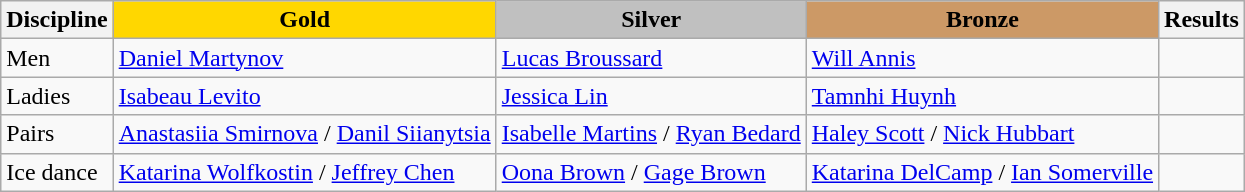<table class="wikitable">
<tr>
<th>Discipline</th>
<td align=center bgcolor=gold><strong>Gold</strong></td>
<td align=center bgcolor=silver><strong>Silver</strong></td>
<td align=center bgcolor=cc9966><strong>Bronze</strong></td>
<th>Results</th>
</tr>
<tr>
<td>Men</td>
<td><a href='#'>Daniel Martynov</a></td>
<td><a href='#'>Lucas Broussard</a></td>
<td><a href='#'>Will Annis</a></td>
<td></td>
</tr>
<tr>
<td>Ladies</td>
<td><a href='#'>Isabeau Levito</a></td>
<td><a href='#'>Jessica Lin</a></td>
<td><a href='#'>Tamnhi Huynh</a></td>
<td></td>
</tr>
<tr>
<td>Pairs</td>
<td><a href='#'>Anastasiia Smirnova</a> / <a href='#'>Danil Siianytsia</a></td>
<td><a href='#'>Isabelle Martins</a> / <a href='#'>Ryan Bedard</a></td>
<td><a href='#'>Haley Scott</a> / <a href='#'>Nick Hubbart</a></td>
<td></td>
</tr>
<tr>
<td>Ice dance</td>
<td><a href='#'>Katarina Wolfkostin</a> / <a href='#'>Jeffrey Chen</a></td>
<td><a href='#'>Oona Brown</a> / <a href='#'>Gage Brown</a></td>
<td><a href='#'>Katarina DelCamp</a> / <a href='#'>Ian Somerville</a></td>
<td></td>
</tr>
</table>
